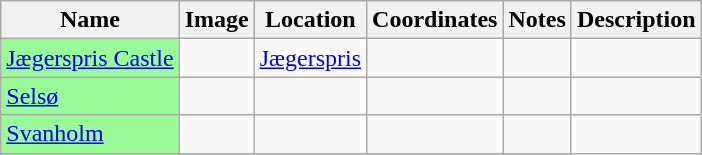<table class="wikitable sortable">
<tr>
<th>Name</th>
<th>Image</th>
<th>Location</th>
<th>Coordinates</th>
<th>Notes</th>
<th>Description</th>
</tr>
<tr>
<td bgcolor=98fb98><a href='#'>Jægerspris Castle</a></td>
<td></td>
<td><a href='#'>Jægerspris</a></td>
<td></td>
<td></td>
</tr>
<tr>
<td bgcolor=98fb98><a href='#'>Selsø</a></td>
<td></td>
<td></td>
<td></td>
<td></td>
<td></td>
</tr>
<tr>
<td bgcolor=98fb98><a href='#'>Svanholm</a></td>
<td></td>
<td></td>
<td></td>
<td></td>
</tr>
<tr>
</tr>
</table>
